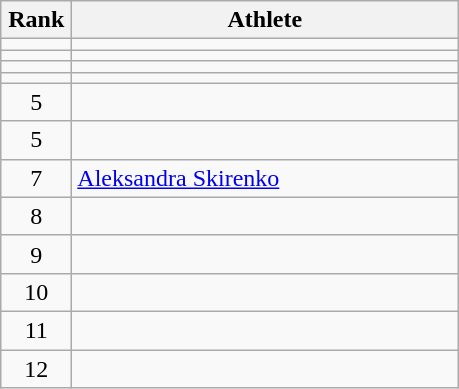<table class="wikitable" style="text-align: center;">
<tr>
<th width=40>Rank</th>
<th width=250>Athlete</th>
</tr>
<tr>
<td></td>
<td align="left"></td>
</tr>
<tr>
<td></td>
<td align="left"></td>
</tr>
<tr>
<td></td>
<td align="left"></td>
</tr>
<tr>
<td></td>
<td align="left"></td>
</tr>
<tr>
<td>5</td>
<td align="left"></td>
</tr>
<tr>
<td>5</td>
<td align="left"></td>
</tr>
<tr>
<td>7</td>
<td align="left"> <a href='#'>Aleksandra Skirenko</a> </td>
</tr>
<tr>
<td>8</td>
<td align="left"></td>
</tr>
<tr>
<td>9</td>
<td align="left"></td>
</tr>
<tr>
<td>10</td>
<td align="left"></td>
</tr>
<tr>
<td>11</td>
<td align="left"></td>
</tr>
<tr>
<td>12</td>
<td align="left"></td>
</tr>
</table>
